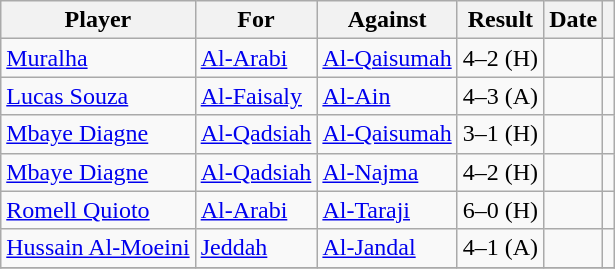<table class="wikitable">
<tr>
<th>Player</th>
<th>For</th>
<th>Against</th>
<th style="text-align:center">Result</th>
<th>Date</th>
<th></th>
</tr>
<tr>
<td> <a href='#'>Muralha</a></td>
<td><a href='#'>Al-Arabi</a></td>
<td><a href='#'>Al-Qaisumah</a></td>
<td style="text-align:center;">4–2 (H)</td>
<td></td>
<td></td>
</tr>
<tr>
<td> <a href='#'>Lucas Souza</a></td>
<td><a href='#'>Al-Faisaly</a></td>
<td><a href='#'>Al-Ain</a></td>
<td style="text-align:center;">4–3 (A)</td>
<td></td>
<td></td>
</tr>
<tr>
<td> <a href='#'>Mbaye Diagne</a></td>
<td><a href='#'>Al-Qadsiah</a></td>
<td><a href='#'>Al-Qaisumah</a></td>
<td style="text-align:center;">3–1 (H)</td>
<td></td>
<td></td>
</tr>
<tr>
<td> <a href='#'>Mbaye Diagne</a></td>
<td><a href='#'>Al-Qadsiah</a></td>
<td><a href='#'>Al-Najma</a></td>
<td style="text-align:center;">4–2 (H)</td>
<td></td>
<td></td>
</tr>
<tr>
<td> <a href='#'>Romell Quioto</a></td>
<td><a href='#'>Al-Arabi</a></td>
<td><a href='#'>Al-Taraji</a></td>
<td style="text-align:center;">6–0 (H)</td>
<td></td>
<td></td>
</tr>
<tr>
<td> <a href='#'>Hussain Al-Moeini</a></td>
<td><a href='#'>Jeddah</a></td>
<td><a href='#'>Al-Jandal</a></td>
<td style="text-align:center;">4–1 (A)</td>
<td></td>
<td></td>
</tr>
<tr>
</tr>
</table>
